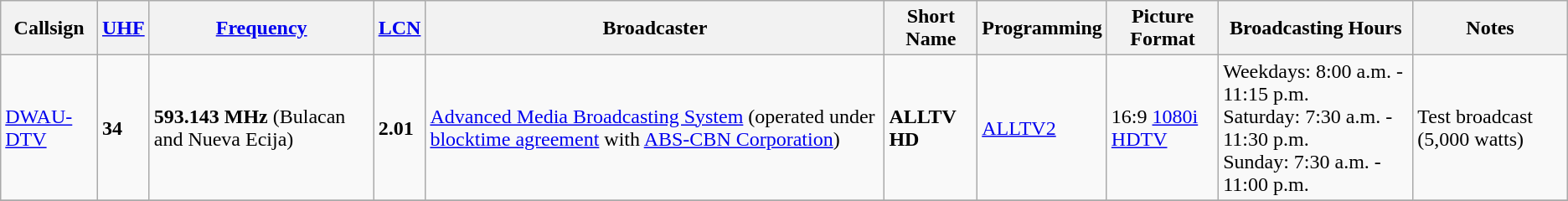<table class="wikitable sortable">
<tr>
<th>Callsign</th>
<th><a href='#'>UHF</a></th>
<th><a href='#'>Frequency</a></th>
<th><a href='#'>LCN</a></th>
<th>Broadcaster</th>
<th>Short Name</th>
<th>Programming</th>
<th>Picture Format</th>
<th>Broadcasting Hours</th>
<th>Notes</th>
</tr>
<tr>
<td rowspan="1"><a href='#'>DWAU-DTV</a></td>
<td rowspan="1"><strong>34</strong></td>
<td rowspan="1"><strong>593.143 MHz</strong> (Bulacan and Nueva Ecija)</td>
<td><strong>2.01</strong></td>
<td rowspan="1"><a href='#'>Advanced Media Broadcasting System</a> (operated under <a href='#'>blocktime agreement</a> with <a href='#'>ABS-CBN Corporation</a>)</td>
<td><strong>ALLTV HD</strong></td>
<td rowspan="1"><a href='#'>ALLTV2</a></td>
<td>16:9 <a href='#'>1080i</a> <a href='#'>HDTV</a></td>
<td rowspan="1">Weekdays: 8:00 a.m. - 11:15 p.m.<br>Saturday: 7:30 a.m. - 11:30 p.m.<br>Sunday: 7:30 a.m. - 11:00 p.m.</td>
<td rowspan="1">Test broadcast (5,000 watts)</td>
</tr>
<tr>
</tr>
</table>
